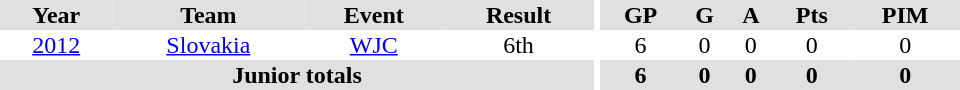<table border="0" cellpadding="1" cellspacing="0" ID="Table3" style="text-align:center; width:40em">
<tr ALIGN="center" bgcolor="#e0e0e0">
<th>Year</th>
<th>Team</th>
<th>Event</th>
<th>Result</th>
<th rowspan="99" bgcolor="#ffffff"></th>
<th>GP</th>
<th>G</th>
<th>A</th>
<th>Pts</th>
<th>PIM</th>
</tr>
<tr>
<td><a href='#'>2012</a></td>
<td><a href='#'>Slovakia</a></td>
<td><a href='#'>WJC</a></td>
<td>6th</td>
<td>6</td>
<td>0</td>
<td>0</td>
<td>0</td>
<td>0</td>
</tr>
<tr bgcolor="#e0e0e0">
<th colspan="4">Junior totals</th>
<th>6</th>
<th>0</th>
<th>0</th>
<th>0</th>
<th>0</th>
</tr>
</table>
